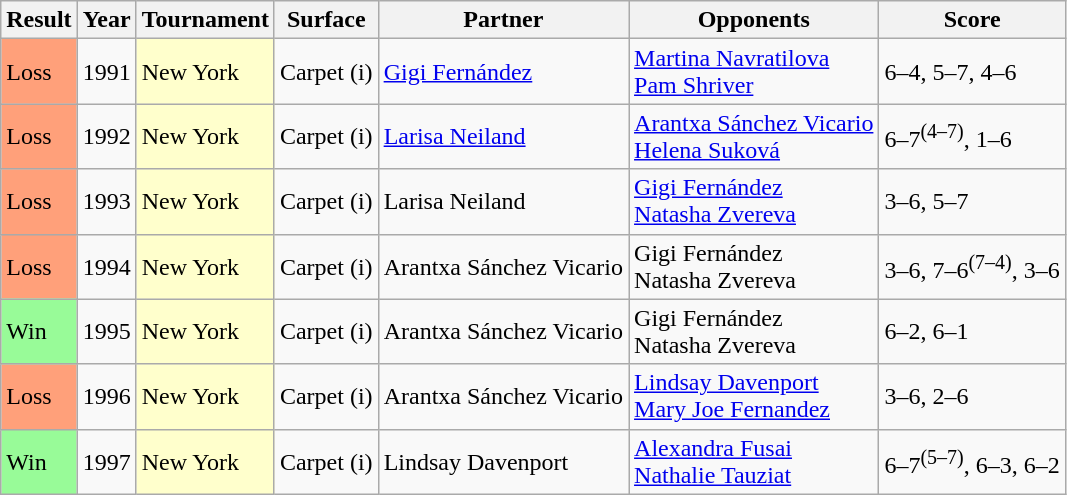<table class="wikitable sortable" style="font-size:100%">
<tr>
<th>Result</th>
<th>Year</th>
<th>Tournament</th>
<th>Surface</th>
<th>Partner</th>
<th>Opponents</th>
<th>Score</th>
</tr>
<tr>
<td style="background:#ffa07a;">Loss</td>
<td>1991</td>
<td style="background:#ffffcc;">New York</td>
<td>Carpet (i)</td>
<td> <a href='#'>Gigi Fernández</a></td>
<td> <a href='#'>Martina Navratilova</a> <br>  <a href='#'>Pam Shriver</a></td>
<td>6–4, 5–7, 4–6</td>
</tr>
<tr>
<td style="background:#ffa07a;">Loss</td>
<td>1992</td>
<td style="background:#ffffcc;">New York</td>
<td>Carpet (i)</td>
<td> <a href='#'>Larisa Neiland</a></td>
<td> <a href='#'>Arantxa Sánchez Vicario</a> <br>  <a href='#'>Helena Suková</a></td>
<td>6–7<sup>(4–7)</sup>, 1–6</td>
</tr>
<tr>
<td style="background:#ffa07a;">Loss</td>
<td>1993</td>
<td style="background:#ffffcc;">New York</td>
<td>Carpet (i)</td>
<td> Larisa Neiland</td>
<td> <a href='#'>Gigi Fernández</a> <br>  <a href='#'>Natasha Zvereva</a></td>
<td>3–6, 5–7</td>
</tr>
<tr>
<td style="background:#ffa07a;">Loss</td>
<td>1994</td>
<td style="background:#ffffcc;">New York</td>
<td>Carpet (i)</td>
<td> Arantxa Sánchez Vicario</td>
<td> Gigi Fernández <br>  Natasha Zvereva</td>
<td>3–6, 7–6<sup>(7–4)</sup>, 3–6</td>
</tr>
<tr>
<td style="background:#98fb98;">Win</td>
<td>1995</td>
<td style="background:#ffffcc;">New York</td>
<td>Carpet (i)</td>
<td> Arantxa Sánchez Vicario</td>
<td> Gigi Fernández <br>  Natasha Zvereva</td>
<td>6–2, 6–1</td>
</tr>
<tr>
<td style="background:#ffa07a;">Loss</td>
<td>1996</td>
<td style="background:#ffffcc;">New York</td>
<td>Carpet (i)</td>
<td> Arantxa Sánchez Vicario</td>
<td> <a href='#'>Lindsay Davenport</a> <br>  <a href='#'>Mary Joe Fernandez</a></td>
<td>3–6, 2–6</td>
</tr>
<tr>
<td style="background:#98fb98;">Win</td>
<td>1997</td>
<td style="background:#ffffcc;">New York</td>
<td>Carpet (i)</td>
<td> Lindsay Davenport</td>
<td> <a href='#'>Alexandra Fusai</a> <br>  <a href='#'>Nathalie Tauziat</a></td>
<td>6–7<sup>(5–7)</sup>, 6–3, 6–2</td>
</tr>
</table>
